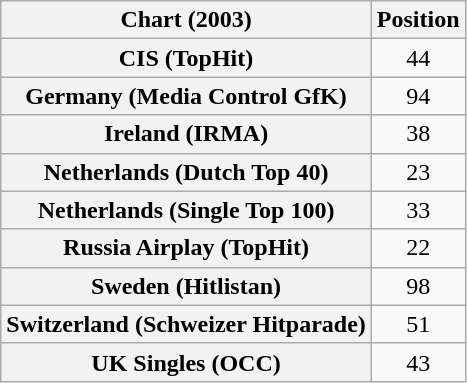<table class="wikitable sortable plainrowheaders" style="text-align:center">
<tr>
<th scope="col">Chart (2003)</th>
<th scope="col">Position</th>
</tr>
<tr>
<th scope="row">CIS (TopHit)</th>
<td>44</td>
</tr>
<tr>
<th scope="row">Germany (Media Control GfK)</th>
<td>94</td>
</tr>
<tr>
<th scope="row">Ireland (IRMA)</th>
<td>38</td>
</tr>
<tr>
<th scope="row">Netherlands (Dutch Top 40)</th>
<td>23</td>
</tr>
<tr>
<th scope="row">Netherlands (Single Top 100)</th>
<td>33</td>
</tr>
<tr>
<th scope="row">Russia Airplay (TopHit)</th>
<td>22</td>
</tr>
<tr>
<th scope="row">Sweden (Hitlistan)</th>
<td>98</td>
</tr>
<tr>
<th scope="row">Switzerland (Schweizer Hitparade)</th>
<td>51</td>
</tr>
<tr>
<th scope="row">UK Singles (OCC)</th>
<td>43</td>
</tr>
</table>
